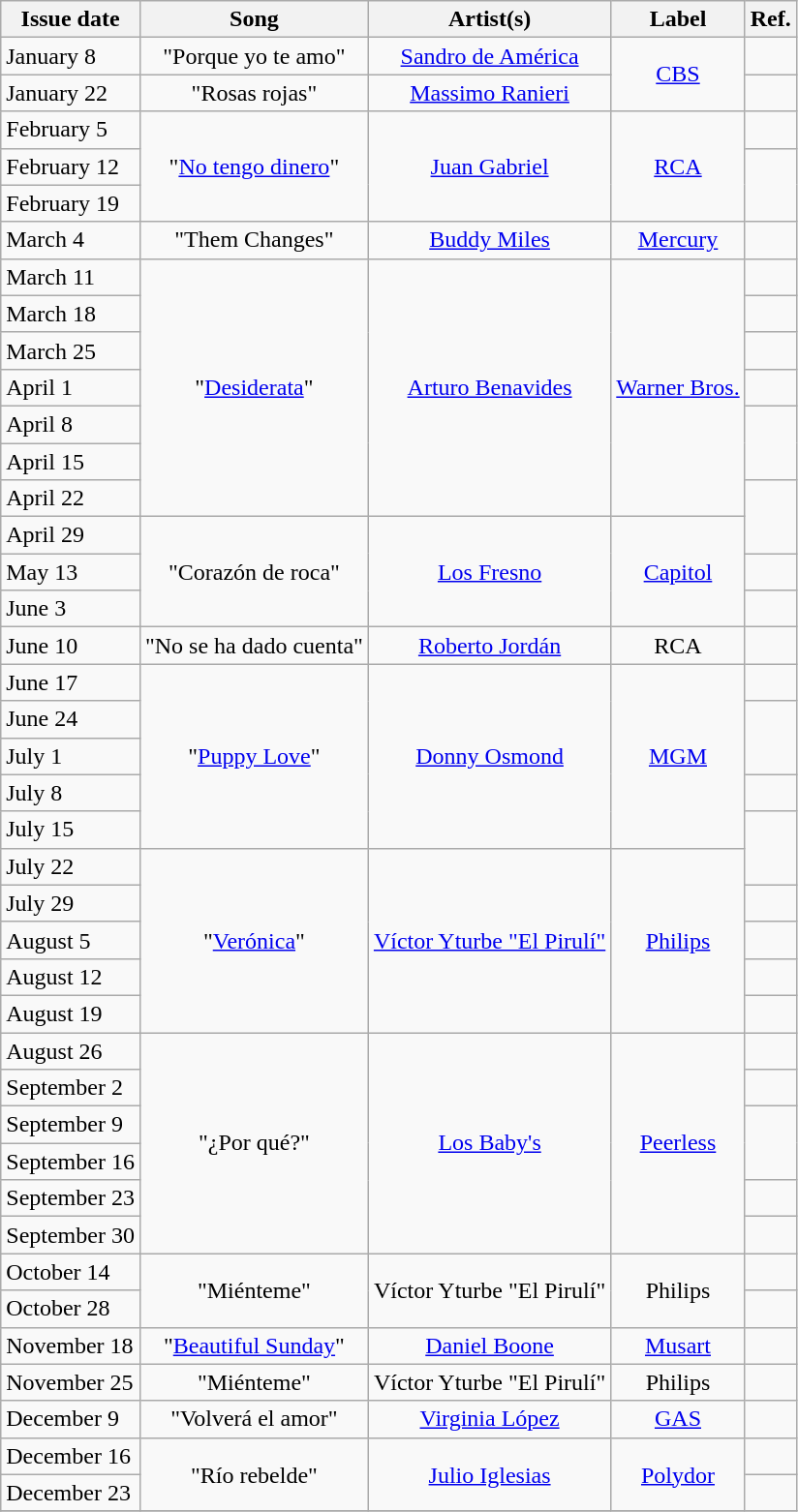<table class="wikitable">
<tr>
<th>Issue date</th>
<th>Song</th>
<th>Artist(s)</th>
<th>Label</th>
<th>Ref.</th>
</tr>
<tr>
<td>January 8</td>
<td align="center">"Porque yo te amo"</td>
<td align="center"><a href='#'>Sandro de América</a></td>
<td align="center" rowspan="2"><a href='#'>CBS</a></td>
<td align="center" rowspan="1"></td>
</tr>
<tr>
<td>January 22</td>
<td align="center">"Rosas rojas"</td>
<td align="center"><a href='#'>Massimo Ranieri</a></td>
<td align="center" rowspan="1"></td>
</tr>
<tr>
<td>February 5</td>
<td align="center" rowspan="3">"<a href='#'>No tengo dinero</a>"</td>
<td align="center" rowspan="3"><a href='#'>Juan Gabriel</a></td>
<td align="center" rowspan="3"><a href='#'>RCA</a></td>
<td align="center" rowspan="1"></td>
</tr>
<tr>
<td>February 12</td>
<td align="center" rowspan="2"></td>
</tr>
<tr>
<td>February 19</td>
</tr>
<tr>
<td>March 4</td>
<td align="center">"Them Changes"</td>
<td align="center"><a href='#'>Buddy Miles</a></td>
<td align="center"><a href='#'>Mercury</a></td>
<td align="center" rowspan="1"></td>
</tr>
<tr>
<td>March 11</td>
<td align="center" rowspan="7">"<a href='#'>Desiderata</a>"</td>
<td align="center" rowspan="7"><a href='#'>Arturo Benavides</a></td>
<td align="center" rowspan="7"><a href='#'>Warner Bros.</a></td>
<td align="center" rowspan="1"></td>
</tr>
<tr>
<td>March 18</td>
<td align="center" rowspan="1"></td>
</tr>
<tr>
<td>March 25</td>
<td align="center" rowspan="1"></td>
</tr>
<tr>
<td>April 1</td>
<td align="center" rowspan="1"></td>
</tr>
<tr>
<td>April 8</td>
<td align="center" rowspan="2"></td>
</tr>
<tr>
<td>April 15</td>
</tr>
<tr>
<td>April 22</td>
<td align="center" rowspan="2"></td>
</tr>
<tr>
<td>April 29</td>
<td align="center" rowspan="3">"Corazón de roca"</td>
<td align="center" rowspan="3"><a href='#'>Los Fresno</a></td>
<td align="center" rowspan="3"><a href='#'>Capitol</a></td>
</tr>
<tr>
<td>May 13</td>
<td align="center" rowspan="1"></td>
</tr>
<tr>
<td>June 3</td>
<td align="center" rowspan="1"></td>
</tr>
<tr>
<td>June 10</td>
<td align="center">"No se ha dado cuenta"</td>
<td align="center"><a href='#'>Roberto Jordán</a></td>
<td align="center">RCA</td>
<td align="center" rowspan="1"></td>
</tr>
<tr>
<td>June 17</td>
<td align="center" rowspan="5">"<a href='#'>Puppy Love</a>"</td>
<td align="center" rowspan="5"><a href='#'>Donny Osmond</a></td>
<td align="center" rowspan="5"><a href='#'>MGM</a></td>
<td align="center" rowspan="1"></td>
</tr>
<tr>
<td>June 24</td>
<td align="center" rowspan="2"></td>
</tr>
<tr>
<td>July 1</td>
</tr>
<tr>
<td>July 8</td>
<td align="center" rowspan="1"></td>
</tr>
<tr>
<td>July 15</td>
<td align="center" rowspan="2"></td>
</tr>
<tr>
<td>July 22</td>
<td align="center" rowspan="5">"<a href='#'>Verónica</a>"</td>
<td align="center" rowspan="5"><a href='#'>Víctor Yturbe "El Pirulí"</a></td>
<td align="center" rowspan="5"><a href='#'>Philips</a></td>
</tr>
<tr>
<td>July 29</td>
<td align="center" rowspan="1"></td>
</tr>
<tr>
<td>August 5</td>
<td align="center" rowspan="1"></td>
</tr>
<tr>
<td>August 12</td>
<td align="center" rowspan="1"></td>
</tr>
<tr>
<td>August 19</td>
<td align="center" rowspan="1"></td>
</tr>
<tr>
<td>August 26</td>
<td align="center" rowspan="6">"¿Por qué?"</td>
<td align="center" rowspan="6"><a href='#'>Los Baby's</a></td>
<td align="center" rowspan="6"><a href='#'>Peerless</a></td>
<td align="center" rowspan="1"></td>
</tr>
<tr>
<td>September 2</td>
<td align="center" rowspan="1"></td>
</tr>
<tr>
<td>September 9</td>
<td align="center" rowspan="2"></td>
</tr>
<tr>
<td>September 16</td>
</tr>
<tr>
<td>September 23</td>
<td align="center" rowspan="1"></td>
</tr>
<tr>
<td>September 30</td>
<td align="center" rowspan="1"></td>
</tr>
<tr>
<td>October 14</td>
<td align="center" rowspan="2">"Miénteme"</td>
<td align="center" rowspan="2">Víctor Yturbe "El Pirulí"</td>
<td align="center" rowspan="2">Philips</td>
<td align="center" rowspan="1"></td>
</tr>
<tr>
<td>October 28</td>
<td align="center" rowspan="1"></td>
</tr>
<tr>
<td>November 18</td>
<td align="center">"<a href='#'>Beautiful Sunday</a>"</td>
<td align="center"><a href='#'>Daniel Boone</a></td>
<td align="center"><a href='#'>Musart</a></td>
<td align="center" rowspan="1"></td>
</tr>
<tr>
<td>November 25</td>
<td align="center">"Miénteme"</td>
<td align="center">Víctor Yturbe "El Pirulí"</td>
<td align="center">Philips</td>
<td align="center" rowspan="1"></td>
</tr>
<tr>
<td>December 9</td>
<td align="center">"Volverá el amor"</td>
<td align="center"><a href='#'>Virginia López</a></td>
<td align="center"><a href='#'>GAS</a></td>
<td align="center" rowspan="1"></td>
</tr>
<tr>
<td>December 16</td>
<td align="center" rowspan="2">"Río rebelde"</td>
<td align="center" rowspan="2"><a href='#'>Julio Iglesias</a></td>
<td align="center" rowspan="2"><a href='#'>Polydor</a></td>
<td align="center" rowspan="1"></td>
</tr>
<tr>
<td>December 23</td>
<td align="center" rowspan="1"></td>
</tr>
<tr>
</tr>
</table>
